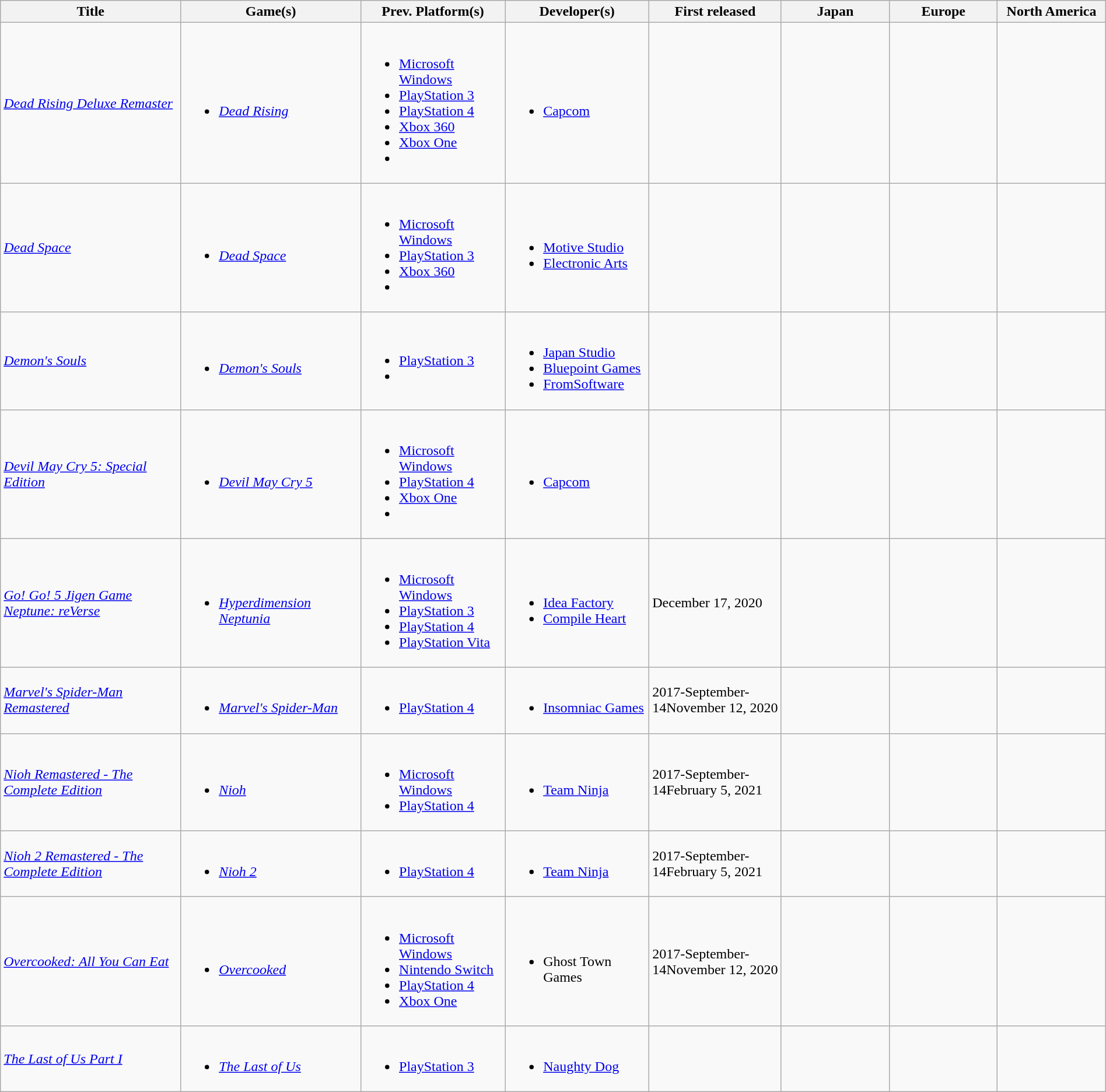<table class="wikitable sortable" style="width:100%;">
<tr>
<th style="width:15%;">Title</th>
<th style="width:15%;">Game(s)</th>
<th style="width:12%;">Prev. Platform(s)</th>
<th style="width:12%;">Developer(s)</th>
<th style="width:11%;">First released</th>
<th style="width:9%;">Japan</th>
<th style="width:9%;">Europe</th>
<th style="width:9%;">North America</th>
</tr>
<tr>
<td><em><a href='#'>Dead Rising Deluxe Remaster</a></em></td>
<td><br><ul><li><em><a href='#'>Dead Rising</a></em></li></ul></td>
<td><br><ul><li><a href='#'>Microsoft Windows</a></li><li><a href='#'>PlayStation 3</a></li><li><a href='#'>PlayStation 4</a></li><li><a href='#'>Xbox 360</a></li><li><a href='#'>Xbox One</a></li><li></li></ul></td>
<td><br><ul><li><a href='#'>Capcom</a></li></ul></td>
<td></td>
<td></td>
<td></td>
<td></td>
</tr>
<tr>
<td><em><a href='#'>Dead Space</a></em></td>
<td><br><ul><li><em><a href='#'>Dead Space</a></em></li></ul></td>
<td><br><ul><li><a href='#'>Microsoft Windows</a></li><li><a href='#'>PlayStation 3</a></li><li><a href='#'>Xbox 360</a></li><li></li></ul></td>
<td><br><ul><li><a href='#'>Motive Studio</a></li><li><a href='#'>Electronic Arts</a></li></ul></td>
<td></td>
<td></td>
<td></td>
<td></td>
</tr>
<tr>
<td><em><a href='#'>Demon's Souls</a></em></td>
<td><br><ul><li><em><a href='#'>Demon's Souls</a></em></li></ul></td>
<td><br><ul><li><a href='#'>PlayStation 3</a></li><li></li></ul></td>
<td><br><ul><li><a href='#'>Japan Studio</a></li><li><a href='#'>Bluepoint Games</a></li><li><a href='#'>FromSoftware</a></li></ul></td>
<td></td>
<td></td>
<td></td>
<td></td>
</tr>
<tr>
<td><em><a href='#'>Devil May Cry 5: Special Edition</a></em></td>
<td><br><ul><li><em><a href='#'>Devil May Cry 5</a></em></li></ul></td>
<td><br><ul><li><a href='#'>Microsoft Windows</a></li><li><a href='#'>PlayStation 4</a></li><li><a href='#'>Xbox One</a></li><li></li></ul></td>
<td><br><ul><li><a href='#'>Capcom</a></li></ul></td>
<td></td>
<td></td>
<td></td>
<td></td>
</tr>
<tr>
<td><em><a href='#'>Go! Go! 5 Jigen Game Neptune: reVerse</a></em></td>
<td><br><ul><li><em><a href='#'>Hyperdimension Neptunia</a></em></li></ul></td>
<td><br><ul><li><a href='#'>Microsoft Windows</a></li><li><a href='#'>PlayStation 3</a></li><li><a href='#'>PlayStation 4</a></li><li><a href='#'>PlayStation Vita</a></li></ul></td>
<td><br><ul><li><a href='#'>Idea Factory</a></li><li><a href='#'>Compile Heart</a></li></ul></td>
<td>December 17, 2020</td>
<td></td>
<td></td>
<td></td>
</tr>
<tr>
<td><em><a href='#'>Marvel's Spider-Man Remastered</a></em></td>
<td><br><ul><li><em><a href='#'>Marvel's Spider-Man</a></em></li></ul></td>
<td><br><ul><li><a href='#'>PlayStation 4</a></li></ul></td>
<td><br><ul><li><a href='#'>Insomniac Games</a></li></ul></td>
<td><span>2017-September-14</span>November 12, 2020</td>
<td></td>
<td></td>
<td></td>
</tr>
<tr>
<td><em><a href='#'>Nioh Remastered - The Complete Edition</a></em></td>
<td><br><ul><li><em><a href='#'>Nioh</a></em></li></ul></td>
<td><br><ul><li><a href='#'>Microsoft Windows</a></li><li><a href='#'>PlayStation 4</a></li></ul></td>
<td><br><ul><li><a href='#'>Team Ninja</a></li></ul></td>
<td><span>2017-September-14</span>February 5, 2021</td>
<td></td>
<td></td>
<td></td>
</tr>
<tr>
<td><em><a href='#'>Nioh 2 Remastered - The Complete Edition</a></em></td>
<td><br><ul><li><em><a href='#'>Nioh 2</a></em></li></ul></td>
<td><br><ul><li><a href='#'>PlayStation 4</a></li></ul></td>
<td><br><ul><li><a href='#'>Team Ninja</a></li></ul></td>
<td><span>2017-September-14</span>February 5, 2021</td>
<td></td>
<td></td>
<td></td>
</tr>
<tr>
<td><em><a href='#'>Overcooked: All You Can Eat</a></em></td>
<td><br><ul><li><em><a href='#'>Overcooked</a></em></li></ul></td>
<td><br><ul><li><a href='#'>Microsoft Windows</a></li><li><a href='#'>Nintendo Switch</a></li><li><a href='#'>PlayStation 4</a></li><li><a href='#'>Xbox One</a></li></ul></td>
<td><br><ul><li>Ghost Town Games</li></ul></td>
<td><span>2017-September-14</span>November 12, 2020</td>
<td></td>
<td></td>
<td></td>
</tr>
<tr>
<td><em><a href='#'>The Last of Us Part I</a></em></td>
<td><br><ul><li><em><a href='#'>The Last of Us</a></em></li></ul></td>
<td><br><ul><li><a href='#'>PlayStation 3</a></li></ul></td>
<td><br><ul><li><a href='#'>Naughty Dog</a></li></ul></td>
<td></td>
<td></td>
<td></td>
<td></td>
</tr>
</table>
